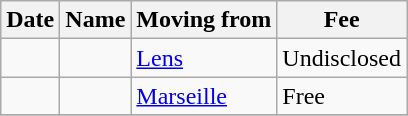<table class="wikitable sortable">
<tr>
<th>Date</th>
<th>Name</th>
<th>Moving from</th>
<th>Fee</th>
</tr>
<tr>
<td><strong></strong></td>
<td> </td>
<td><a href='#'>Lens</a></td>
<td>Undisclosed</td>
</tr>
<tr>
<td><strong></strong></td>
<td> </td>
<td><a href='#'>Marseille</a></td>
<td>Free</td>
</tr>
<tr>
</tr>
</table>
